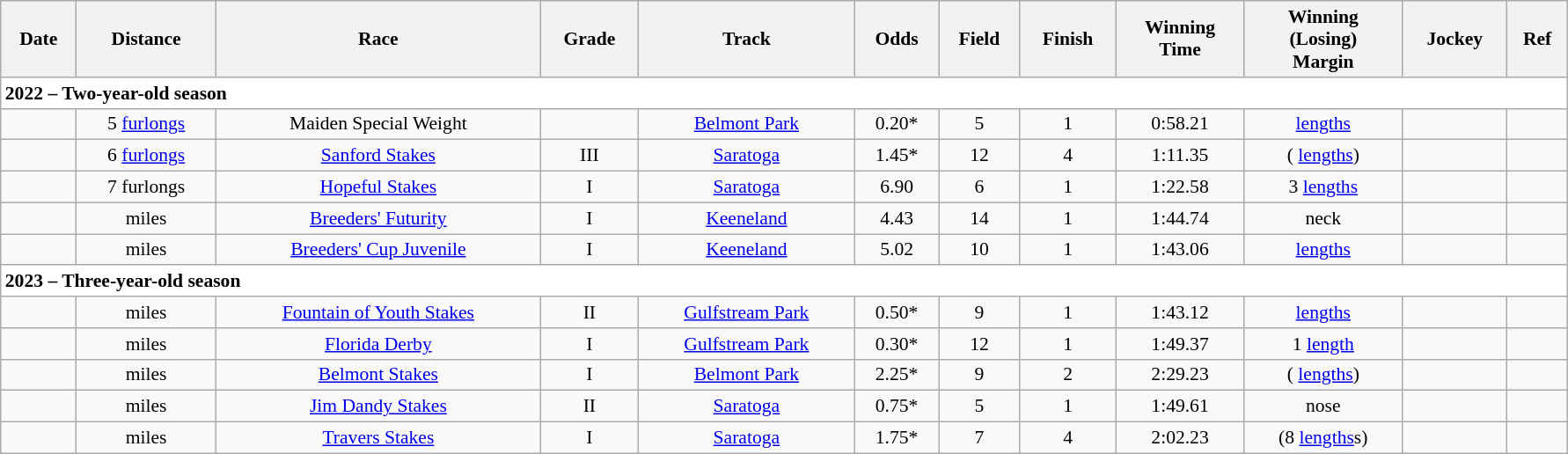<table class = "wikitable sortable" style="text-align:center; width:94%; font-size:90%">
<tr>
<th scope="col">Date</th>
<th scope="col">Distance</th>
<th scope="col">Race</th>
<th scope="col">Grade</th>
<th scope="col">Track</th>
<th scope="col">Odds</th>
<th scope="col">Field</th>
<th scope="col">Finish</th>
<th scope="col">Winning<br>Time</th>
<th scope="col">Winning<br>(Losing)<br>Margin</th>
<th scope="col">Jockey</th>
<th scope="col" class="unsortable">Ref</th>
</tr>
<tr style="background-color:white">
<td align="left" colspan=12><strong>2022 – Two-year-old season</strong></td>
</tr>
<tr>
<td></td>
<td> 5 <a href='#'>furlongs</a></td>
<td> Maiden Special Weight</td>
<td></td>
<td><a href='#'>Belmont Park</a></td>
<td>0.20*</td>
<td>5</td>
<td>1</td>
<td>0:58.21</td>
<td> <a href='#'>lengths</a></td>
<td></td>
<td></td>
</tr>
<tr>
<td></td>
<td> 6 <a href='#'>furlongs</a></td>
<td><a href='#'>Sanford Stakes</a></td>
<td>III</td>
<td><a href='#'>Saratoga</a></td>
<td>1.45*</td>
<td>12</td>
<td>4</td>
<td>1:11.35</td>
<td> ( <a href='#'>lengths</a>)</td>
<td></td>
<td></td>
</tr>
<tr>
<td></td>
<td> 7 furlongs</td>
<td><a href='#'>Hopeful Stakes</a></td>
<td>I</td>
<td><a href='#'>Saratoga</a></td>
<td>6.90</td>
<td>6</td>
<td>1</td>
<td>1:22.58</td>
<td> 3 <a href='#'>lengths</a></td>
<td></td>
<td></td>
</tr>
<tr>
<td></td>
<td>  miles</td>
<td><a href='#'>Breeders' Futurity</a></td>
<td>I</td>
<td><a href='#'>Keeneland</a></td>
<td>4.43</td>
<td>14</td>
<td>1</td>
<td>1:44.74</td>
<td> neck</td>
<td></td>
<td></td>
</tr>
<tr>
<td></td>
<td>  miles</td>
<td><a href='#'>Breeders' Cup Juvenile</a></td>
<td>I</td>
<td><a href='#'>Keeneland</a></td>
<td>5.02</td>
<td>10</td>
<td>1</td>
<td>1:43.06</td>
<td> <a href='#'>lengths</a></td>
<td></td>
<td></td>
</tr>
<tr style="background-color:white">
<td align="left" colspan=12><strong>2023 – Three-year-old season</strong></td>
</tr>
<tr>
<td></td>
<td>  miles</td>
<td><a href='#'>Fountain of Youth Stakes</a></td>
<td>II</td>
<td><a href='#'>Gulfstream Park</a></td>
<td>0.50*</td>
<td>9</td>
<td>1</td>
<td>1:43.12</td>
<td>   <a href='#'>lengths</a></td>
<td></td>
<td></td>
</tr>
<tr>
<td></td>
<td>  miles</td>
<td><a href='#'>Florida Derby</a></td>
<td>I</td>
<td><a href='#'>Gulfstream Park</a></td>
<td>0.30*</td>
<td>12</td>
<td>1</td>
<td>1:49.37</td>
<td>  1 <a href='#'>length</a></td>
<td></td>
<td></td>
</tr>
<tr>
<td></td>
<td>  miles</td>
<td><a href='#'>Belmont Stakes</a></td>
<td>I</td>
<td><a href='#'>Belmont Park</a></td>
<td>2.25*</td>
<td>9</td>
<td>2</td>
<td>2:29.23</td>
<td>  ( <a href='#'>lengths</a>)</td>
<td></td>
<td></td>
</tr>
<tr>
<td></td>
<td>  miles</td>
<td><a href='#'>Jim Dandy Stakes</a></td>
<td>II</td>
<td><a href='#'>Saratoga</a></td>
<td>0.75*</td>
<td>5</td>
<td>1</td>
<td>1:49.61</td>
<td>  nose</td>
<td></td>
<td></td>
</tr>
<tr>
<td></td>
<td>  miles</td>
<td><a href='#'>Travers Stakes</a></td>
<td>I</td>
<td><a href='#'>Saratoga</a></td>
<td>1.75*</td>
<td>7</td>
<td>4</td>
<td>2:02.23</td>
<td>  (8 <a href='#'>lengths</a>s)</td>
<td></td>
<td></td>
</tr>
</table>
